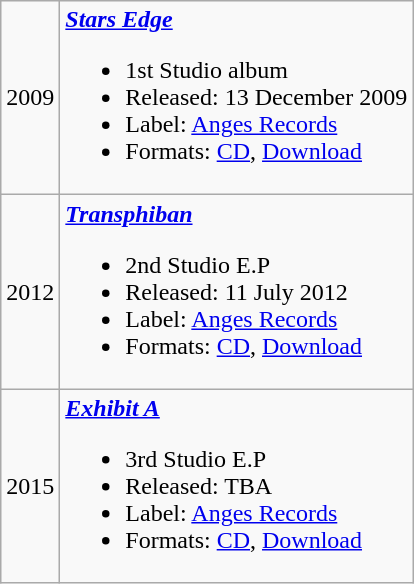<table class="wikitable" style=text-align:center;>
<tr>
<td>2009</td>
<td align="left"><strong><em><a href='#'>Stars Edge</a></em></strong><br><ul><li>1st Studio album</li><li>Released: 13 December 2009</li><li>Label: <a href='#'>Anges Records</a></li><li>Formats: <a href='#'>CD</a>, <a href='#'>Download</a></li></ul></td>
</tr>
<tr #109>
<td>2012</td>
<td align="left"><strong><em><a href='#'>Transphiban</a></em></strong><br><ul><li>2nd Studio E.P</li><li>Released: 11 July 2012</li><li>Label: <a href='#'>Anges Records</a></li><li>Formats: <a href='#'>CD</a>, <a href='#'>Download</a></li></ul></td>
</tr>
<tr #104>
<td>2015</td>
<td align="left"><strong><em><a href='#'>Exhibit A</a></em></strong><br><ul><li>3rd Studio E.P</li><li>Released: TBA</li><li>Label: <a href='#'>Anges Records</a></li><li>Formats: <a href='#'>CD</a>, <a href='#'>Download</a></li></ul></td>
</tr>
</table>
